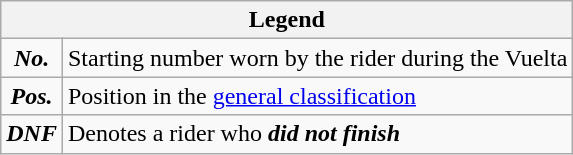<table class="wikitable">
<tr>
<th colspan=2>Legend</th>
</tr>
<tr>
<td align=center><strong><em>No.</em></strong></td>
<td>Starting number worn by the rider during the Vuelta</td>
</tr>
<tr>
<td align=center><strong><em>Pos.</em></strong></td>
<td>Position in the <a href='#'>general classification</a></td>
</tr>
<tr>
<td align=center><strong><em>DNF</em></strong></td>
<td>Denotes a rider who <strong><em>did not finish</em></strong></td>
</tr>
</table>
